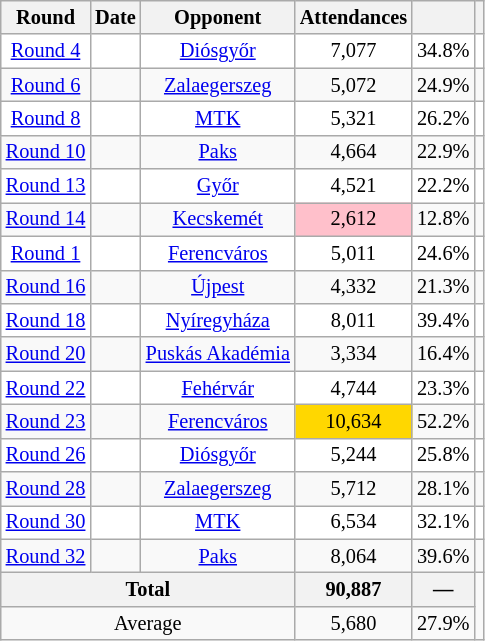<table class="wikitable sortable mw-collapsible mw-collapsed" style="text-align:center; font-size:85%;">
<tr>
<th scope="col">Round</th>
<th scope="col">Date</th>
<th scope="col">Opponent</th>
<th scope="col">Attendances</th>
<th scope="col"></th>
<th scope="col"></th>
</tr>
<tr bgcolor="white">
<td><a href='#'>Round 4</a></td>
<td></td>
<td><a href='#'>Diósgyőr</a></td>
<td>7,077</td>
<td>34.8%</td>
<td></td>
</tr>
<tr>
<td><a href='#'>Round 6</a></td>
<td></td>
<td><a href='#'>Zalaegerszeg</a></td>
<td>5,072</td>
<td>24.9%</td>
<td></td>
</tr>
<tr bgcolor="white">
<td><a href='#'>Round 8</a></td>
<td></td>
<td><a href='#'>MTK</a></td>
<td>5,321</td>
<td>26.2%</td>
<td></td>
</tr>
<tr>
<td><a href='#'>Round 10</a></td>
<td></td>
<td><a href='#'>Paks</a></td>
<td>4,664</td>
<td>22.9%</td>
<td></td>
</tr>
<tr bgcolor="white">
<td><a href='#'>Round 13</a></td>
<td></td>
<td><a href='#'>Győr</a></td>
<td>4,521</td>
<td>22.2%</td>
<td></td>
</tr>
<tr>
<td><a href='#'>Round 14</a></td>
<td></td>
<td><a href='#'>Kecskemét</a></td>
<td style="background-color: pink;">2,612</td>
<td>12.8%</td>
<td></td>
</tr>
<tr bgcolor="white">
<td><a href='#'>Round 1</a></td>
<td></td>
<td><a href='#'>Ferencváros</a></td>
<td>5,011</td>
<td>24.6%</td>
<td></td>
</tr>
<tr>
<td><a href='#'>Round 16</a></td>
<td></td>
<td><a href='#'>Újpest</a></td>
<td>4,332</td>
<td>21.3%</td>
<td></td>
</tr>
<tr bgcolor="white">
<td><a href='#'>Round 18</a></td>
<td></td>
<td><a href='#'>Nyíregyháza</a></td>
<td>8,011</td>
<td>39.4%</td>
<td></td>
</tr>
<tr>
<td><a href='#'>Round 20</a></td>
<td></td>
<td><a href='#'>Puskás Akadémia</a></td>
<td>3,334</td>
<td>16.4%</td>
<td></td>
</tr>
<tr bgcolor="white">
<td><a href='#'>Round 22</a></td>
<td></td>
<td><a href='#'>Fehérvár</a></td>
<td>4,744</td>
<td>23.3%</td>
<td></td>
</tr>
<tr>
<td><a href='#'>Round 23</a></td>
<td></td>
<td><a href='#'>Ferencváros</a></td>
<td style="background-color: gold;">10,634</td>
<td>52.2%</td>
<td></td>
</tr>
<tr bgcolor="white">
<td><a href='#'>Round 26</a></td>
<td></td>
<td><a href='#'>Diósgyőr</a></td>
<td>5,244</td>
<td>25.8%</td>
<td></td>
</tr>
<tr>
<td><a href='#'>Round 28</a></td>
<td></td>
<td><a href='#'>Zalaegerszeg</a></td>
<td>5,712</td>
<td>28.1%</td>
<td></td>
</tr>
<tr bgcolor="white">
<td><a href='#'>Round 30</a></td>
<td></td>
<td><a href='#'>MTK</a></td>
<td>6,534</td>
<td>32.1%</td>
<td></td>
</tr>
<tr>
<td><a href='#'>Round 32</a></td>
<td></td>
<td><a href='#'>Paks</a></td>
<td>8,064</td>
<td>39.6%</td>
<td></td>
</tr>
<tr>
<th colspan="3">Total</th>
<th>90,887</th>
<th>—</th>
</tr>
<tr>
<td colspan="3">Average</td>
<td>5,680</td>
<td>27.9%</td>
</tr>
</table>
